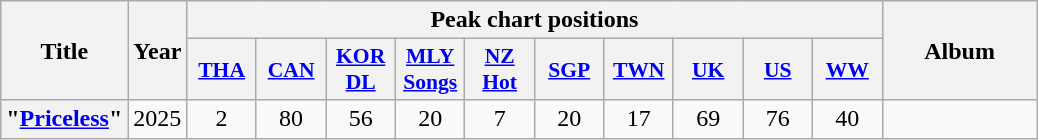<table class="wikitable plainrowheaders" style="text-align:center">
<tr>
<th scope="col" rowspan="2">Title</th>
<th scope="col" rowspan="2" style="width:2em">Year</th>
<th scope="col" colspan="10">Peak chart positions</th>
<th scope="col" rowspan="2" style="width:6em">Album</th>
</tr>
<tr>
<th scope="col" style="width:2.75em;font-size:90%;"><a href='#'>THA</a><br></th>
<th scope="col" style="width:2.75em;font-size:90%;"><a href='#'>CAN</a><br></th>
<th scope="col" style="width:2.75em;font-size:90%;"><a href='#'>KOR<br>DL</a><br></th>
<th scope="col" style="width:2.75em;font-size:90%;"><a href='#'>MLY<br>Songs</a><br></th>
<th scope="col" style="width:2.75em;font-size:90%;"><a href='#'>NZ<br>Hot</a><br></th>
<th scope="col" style="width:2.75em;font-size:90%;"><a href='#'>SGP</a><br></th>
<th scope="col" style="width:2.75em;font-size:90%;"><a href='#'>TWN</a><br></th>
<th scope="col" style="width:2.75em;font-size:90%"><a href='#'>UK</a><br></th>
<th scope="col" style="width:2.75em;font-size:90%;"><a href='#'>US</a><br></th>
<th scope="col" style="width:2.75em;font-size:90%;"><a href='#'>WW</a><br></th>
</tr>
<tr>
<th scope="row">"<a href='#'>Priceless</a>"<br></th>
<td>2025</td>
<td>2</td>
<td>80</td>
<td>56</td>
<td>20</td>
<td>7</td>
<td>20</td>
<td>17</td>
<td>69</td>
<td>76</td>
<td>40</td>
<td></td>
</tr>
</table>
